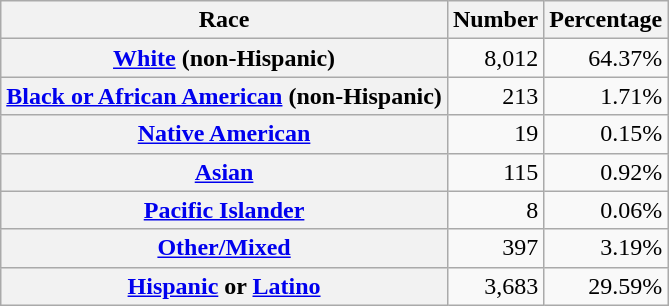<table class="wikitable" style="text-align:right">
<tr>
<th scope="col">Race</th>
<th scope="col">Number</th>
<th scope="col">Percentage</th>
</tr>
<tr>
<th scope="row"><a href='#'>White</a> (non-Hispanic)</th>
<td>8,012</td>
<td>64.37%</td>
</tr>
<tr>
<th scope="row"><a href='#'>Black or African American</a> (non-Hispanic)</th>
<td>213</td>
<td>1.71%</td>
</tr>
<tr>
<th scope="row"><a href='#'>Native American</a></th>
<td>19</td>
<td>0.15%</td>
</tr>
<tr>
<th scope="row"><a href='#'>Asian</a></th>
<td>115</td>
<td>0.92%</td>
</tr>
<tr>
<th scope="row"><a href='#'>Pacific Islander</a></th>
<td>8</td>
<td>0.06%</td>
</tr>
<tr>
<th scope="row"><a href='#'>Other/Mixed</a></th>
<td>397</td>
<td>3.19%</td>
</tr>
<tr>
<th scope="row"><a href='#'>Hispanic</a> or <a href='#'>Latino</a></th>
<td>3,683</td>
<td>29.59%</td>
</tr>
</table>
